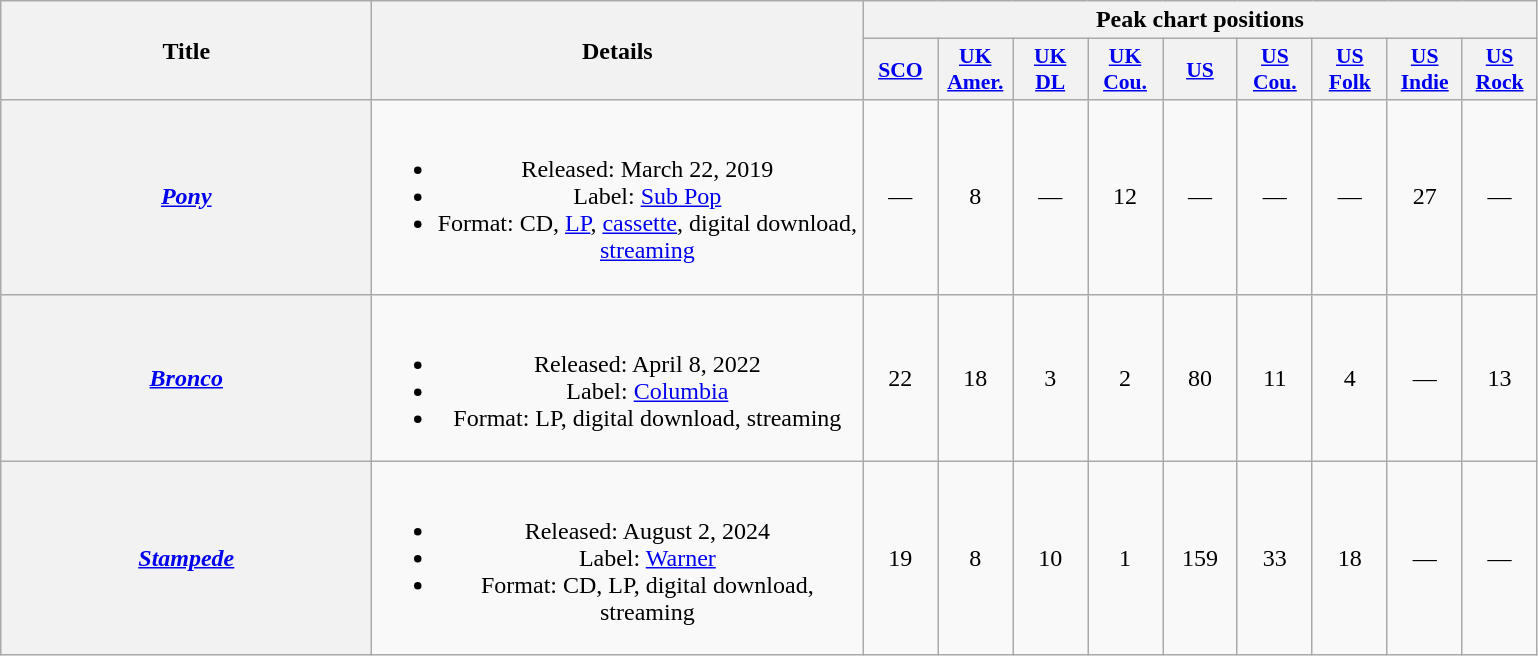<table class="wikitable plainrowheaders" style="text-align:center;" border="1">
<tr>
<th scope="col" rowspan="2" style="width:15em;">Title</th>
<th scope="col" rowspan="2" style="width:20em;">Details</th>
<th scope="col" colspan="9">Peak chart positions</th>
</tr>
<tr>
<th scope="col" style="width:3em;font-size:90%;"><a href='#'>SCO</a><br></th>
<th scope="col" style="width:3em;font-size:90%;"><a href='#'>UK<br>Amer.</a><br></th>
<th scope="col" style="width:3em;font-size:90%;"><a href='#'>UK<br>DL</a><br></th>
<th scope="col" style="width:3em;font-size:90%;"><a href='#'>UK<br>Cou.</a><br></th>
<th scope="col" style="width:3em;font-size:90%;"><a href='#'>US</a><br></th>
<th scope="col" style="width:3em;font-size:90%;"><a href='#'>US<br>Cou.</a><br></th>
<th scope="col" style="width:3em;font-size:90%;"><a href='#'>US<br>Folk</a><br></th>
<th scope="col" style="width:3em;font-size:90%;"><a href='#'>US<br>Indie</a><br></th>
<th scope="col" style="width:3em;font-size:90%;"><a href='#'>US<br>Rock</a><br></th>
</tr>
<tr>
<th scope="row"><em><a href='#'>Pony</a></em></th>
<td><br><ul><li>Released: March 22, 2019</li><li>Label: <a href='#'>Sub Pop</a></li><li>Format: CD, <a href='#'>LP</a>, <a href='#'>cassette</a>, digital download, <a href='#'>streaming</a></li></ul></td>
<td>—</td>
<td>8</td>
<td>—</td>
<td>12</td>
<td>—</td>
<td>—</td>
<td>—</td>
<td>27</td>
<td>—</td>
</tr>
<tr>
<th scope="row"><em><a href='#'>Bronco</a></em></th>
<td><br><ul><li>Released: April 8, 2022</li><li>Label: <a href='#'>Columbia</a></li><li>Format: LP, digital download, streaming</li></ul></td>
<td>22</td>
<td>18</td>
<td>3</td>
<td>2</td>
<td>80</td>
<td>11</td>
<td>4</td>
<td>—</td>
<td>13</td>
</tr>
<tr>
<th scope="row"><em><a href='#'>Stampede</a></em></th>
<td><br><ul><li>Released: August 2, 2024</li><li>Label: <a href='#'>Warner</a></li><li>Format: CD, LP, digital download, streaming</li></ul></td>
<td>19</td>
<td>8</td>
<td>10</td>
<td>1</td>
<td>159</td>
<td>33</td>
<td>18</td>
<td>—</td>
<td>—</td>
</tr>
</table>
